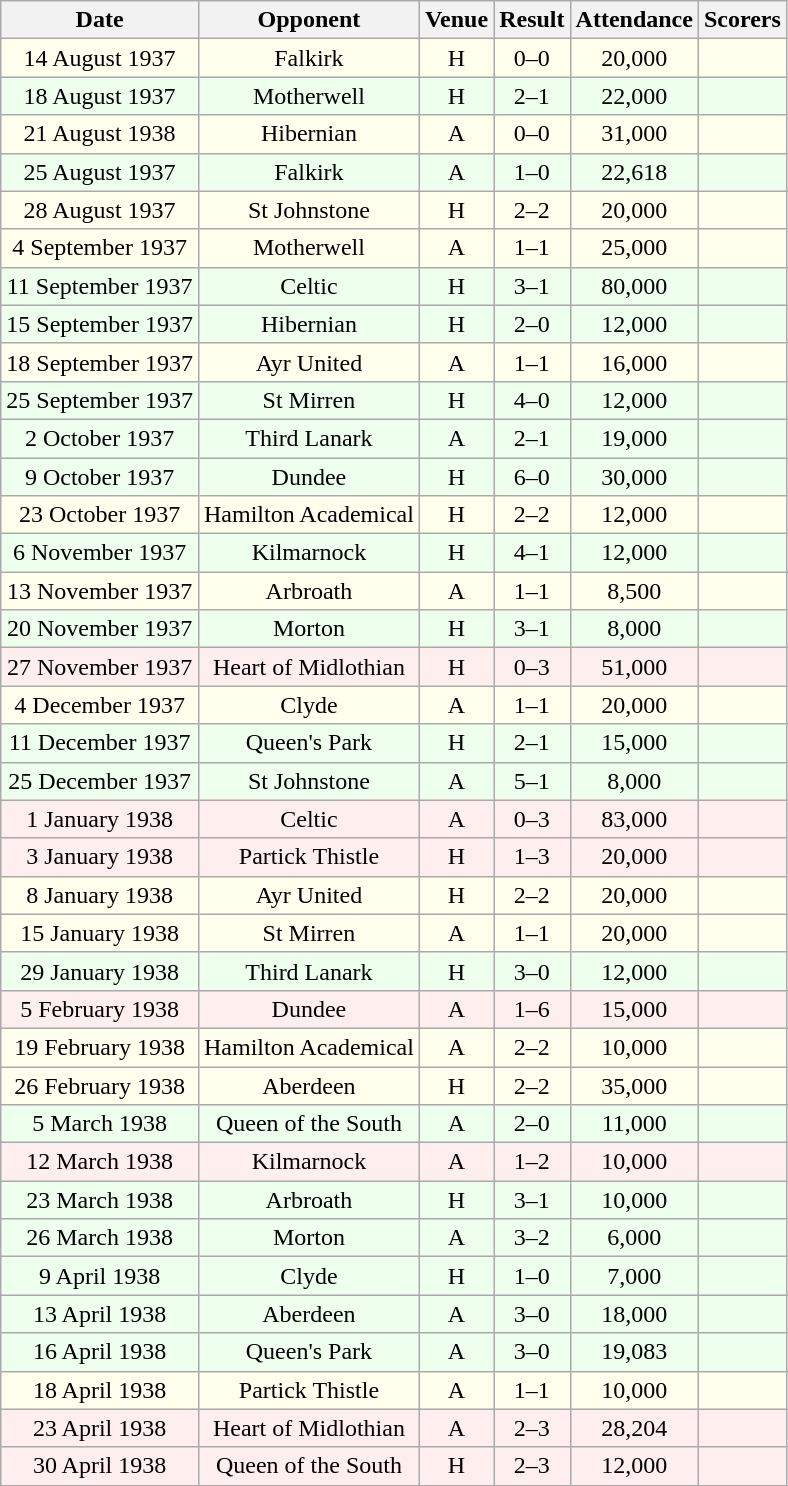<table class="wikitable sortable" style="font-size:100%; text-align:center">
<tr>
<th>Date</th>
<th>Opponent</th>
<th>Venue</th>
<th>Result</th>
<th>Attendance</th>
<th>Scorers</th>
</tr>
<tr bgcolor = "#FFFFEE">
<td>14 August 1937</td>
<td>Falkirk</td>
<td>H</td>
<td>0–0</td>
<td>20,000</td>
<td></td>
</tr>
<tr bgcolor = "#EEFFEE">
<td>18 August 1937</td>
<td>Motherwell</td>
<td>H</td>
<td>2–1</td>
<td>22,000</td>
<td></td>
</tr>
<tr bgcolor = "#FFFFEE">
<td>21 August 1938</td>
<td>Hibernian</td>
<td>A</td>
<td>0–0</td>
<td>31,000</td>
<td></td>
</tr>
<tr bgcolor = "#EEFFEE">
<td>25 August 1937</td>
<td>Falkirk</td>
<td>A</td>
<td>1–0</td>
<td>22,618</td>
<td></td>
</tr>
<tr bgcolor = "#FFFFEE">
<td>28 August 1937</td>
<td>St Johnstone</td>
<td>H</td>
<td>2–2</td>
<td>20,000</td>
<td></td>
</tr>
<tr bgcolor = "#FFFFEE">
<td>4 September 1937</td>
<td>Motherwell</td>
<td>A</td>
<td>1–1</td>
<td>25,000</td>
<td></td>
</tr>
<tr bgcolor = "#EEFFEE">
<td>11 September 1937</td>
<td>Celtic</td>
<td>H</td>
<td>3–1</td>
<td>80,000</td>
<td></td>
</tr>
<tr bgcolor = "#EEFFEE">
<td>15 September 1937</td>
<td>Hibernian</td>
<td>H</td>
<td>2–0</td>
<td>12,000</td>
<td></td>
</tr>
<tr bgcolor = "#FFFFEE">
<td>18 September 1937</td>
<td>Ayr United</td>
<td>A</td>
<td>1–1</td>
<td>16,000</td>
<td></td>
</tr>
<tr bgcolor = "#EEFFEE">
<td>25 September 1937</td>
<td>St Mirren</td>
<td>H</td>
<td>4–0</td>
<td>12,000</td>
<td></td>
</tr>
<tr bgcolor = "#EEFFEE">
<td>2 October 1937</td>
<td>Third Lanark</td>
<td>A</td>
<td>2–1</td>
<td>19,000</td>
<td></td>
</tr>
<tr bgcolor = "#EEFFEE">
<td>9 October 1937</td>
<td>Dundee</td>
<td>H</td>
<td>6–0</td>
<td>30,000</td>
<td></td>
</tr>
<tr bgcolor = "#FFFFEE">
<td>23 October 1937</td>
<td>Hamilton Academical</td>
<td>H</td>
<td>2–2</td>
<td>12,000</td>
<td></td>
</tr>
<tr bgcolor = "#EEFFEE">
<td>6 November 1937</td>
<td>Kilmarnock</td>
<td>H</td>
<td>4–1</td>
<td>12,000</td>
<td></td>
</tr>
<tr bgcolor = "#FFFFEE">
<td>13 November 1937</td>
<td>Arbroath</td>
<td>A</td>
<td>1–1</td>
<td>8,500</td>
<td></td>
</tr>
<tr bgcolor = "#EEFFEE">
<td>20 November 1937</td>
<td>Morton</td>
<td>H</td>
<td>3–1</td>
<td>8,000</td>
<td></td>
</tr>
<tr bgcolor = "#FFEEEE">
<td>27 November 1937</td>
<td>Heart of Midlothian</td>
<td>H</td>
<td>0–3</td>
<td>51,000</td>
<td></td>
</tr>
<tr bgcolor = "#FFFFEE">
<td>4 December 1937</td>
<td>Clyde</td>
<td>A</td>
<td>1–1</td>
<td>20,000</td>
<td></td>
</tr>
<tr bgcolor = "#EEFFEE">
<td>11 December 1937</td>
<td>Queen's Park</td>
<td>H</td>
<td>2–1</td>
<td>15,000</td>
<td></td>
</tr>
<tr bgcolor = "#EEFFEE">
<td>25 December 1937</td>
<td>St Johnstone</td>
<td>A</td>
<td>5–1</td>
<td>8,000</td>
<td></td>
</tr>
<tr bgcolor = "#FFEEEE">
<td>1 January 1938</td>
<td>Celtic</td>
<td>A</td>
<td>0–3</td>
<td>83,000</td>
<td></td>
</tr>
<tr bgcolor = "#FFEEEE">
<td>3 January 1938</td>
<td>Partick Thistle</td>
<td>H</td>
<td>1–3</td>
<td>20,000</td>
<td></td>
</tr>
<tr bgcolor = "#FFFFEE">
<td>8 January 1938</td>
<td>Ayr United</td>
<td>H</td>
<td>2–2</td>
<td>20,000</td>
<td></td>
</tr>
<tr bgcolor = "#FFFFEE">
<td>15 January 1938</td>
<td>St Mirren</td>
<td>A</td>
<td>1–1</td>
<td>20,000</td>
<td></td>
</tr>
<tr bgcolor = "#EEFFEE">
<td>29 January 1938</td>
<td>Third Lanark</td>
<td>H</td>
<td>3–0</td>
<td>12,000</td>
<td></td>
</tr>
<tr bgcolor = "#FFEEEE">
<td>5 February 1938</td>
<td>Dundee</td>
<td>A</td>
<td>1–6</td>
<td>15,000</td>
<td></td>
</tr>
<tr bgcolor = "#FFFFEE">
<td>19 February 1938</td>
<td>Hamilton Academical</td>
<td>A</td>
<td>2–2</td>
<td>10,000</td>
<td></td>
</tr>
<tr bgcolor = "#FFFFEE">
<td>26 February 1938</td>
<td>Aberdeen</td>
<td>H</td>
<td>2–2</td>
<td>35,000</td>
<td></td>
</tr>
<tr bgcolor = "#EEFFEE">
<td>5 March 1938</td>
<td>Queen of the South</td>
<td>A</td>
<td>2–0</td>
<td>11,000</td>
<td></td>
</tr>
<tr bgcolor = "#FFEEEE">
<td>12 March 1938</td>
<td>Kilmarnock</td>
<td>A</td>
<td>1–2</td>
<td>10,000</td>
<td></td>
</tr>
<tr bgcolor = "#EEFFEE">
<td>23 March 1938</td>
<td>Arbroath</td>
<td>H</td>
<td>3–1</td>
<td>10,000</td>
<td></td>
</tr>
<tr bgcolor = "#EEFFEE">
<td>26 March 1938</td>
<td>Morton</td>
<td>A</td>
<td>3–2</td>
<td>6,000</td>
<td></td>
</tr>
<tr bgcolor = "#EEFFEE">
<td>9 April 1938</td>
<td>Clyde</td>
<td>H</td>
<td>1–0</td>
<td>7,000</td>
<td></td>
</tr>
<tr bgcolor = "#EEFFEE">
<td>13 April 1938</td>
<td>Aberdeen</td>
<td>A</td>
<td>3–0</td>
<td>18,000</td>
<td></td>
</tr>
<tr bgcolor = "#EEFFEE">
<td>16 April 1938</td>
<td>Queen's Park</td>
<td>A</td>
<td>3–0</td>
<td>19,083</td>
<td></td>
</tr>
<tr bgcolor = "#FFFFEE">
<td>18 April 1938</td>
<td>Partick Thistle</td>
<td>A</td>
<td>1–1</td>
<td>10,000</td>
<td></td>
</tr>
<tr bgcolor = "#FFEEEE">
<td>23 April 1938</td>
<td>Heart of Midlothian</td>
<td>A</td>
<td>2–3</td>
<td>28,204</td>
<td></td>
</tr>
<tr bgcolor = "#FFEEEE">
<td>30 April 1938</td>
<td>Queen of the South</td>
<td>H</td>
<td>2–3</td>
<td>12,000</td>
<td></td>
</tr>
</table>
